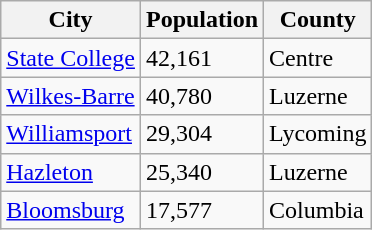<table class="wikitable">
<tr>
<th>City</th>
<th>Population</th>
<th>County</th>
</tr>
<tr>
<td><a href='#'>State College</a></td>
<td>42,161</td>
<td>Centre</td>
</tr>
<tr>
<td><a href='#'>Wilkes-Barre</a></td>
<td>40,780</td>
<td>Luzerne</td>
</tr>
<tr>
<td><a href='#'>Williamsport</a></td>
<td>29,304</td>
<td>Lycoming</td>
</tr>
<tr>
<td><a href='#'>Hazleton</a></td>
<td>25,340</td>
<td>Luzerne</td>
</tr>
<tr>
<td><a href='#'>Bloomsburg</a></td>
<td>17,577</td>
<td>Columbia</td>
</tr>
</table>
